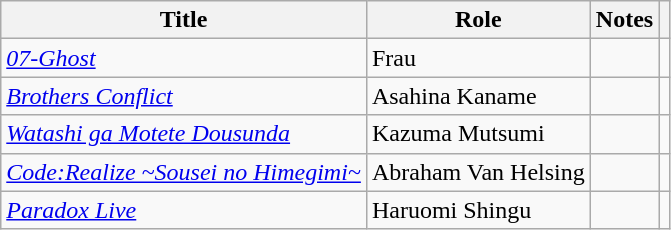<table class="wikitable sortable plainrowheaders">
<tr>
<th>Title</th>
<th>Role</th>
<th class="unsortable">Notes</th>
<th class="unsortable"></th>
</tr>
<tr>
<td><em><a href='#'>07-Ghost</a></em></td>
<td>Frau</td>
<td></td>
<td></td>
</tr>
<tr>
<td><em><a href='#'>Brothers Conflict</a></em></td>
<td>Asahina Kaname</td>
<td></td>
<td></td>
</tr>
<tr>
<td><em><a href='#'>Watashi ga Motete Dousunda</a></em></td>
<td>Kazuma Mutsumi</td>
<td></td>
<td></td>
</tr>
<tr>
<td><em><a href='#'>Code:Realize ~Sousei no Himegimi~</a></em></td>
<td>Abraham Van Helsing</td>
<td></td>
<td></td>
</tr>
<tr>
<td><em><a href='#'>Paradox Live</a></em></td>
<td>Haruomi Shingu</td>
<td></td>
<td></td>
</tr>
</table>
